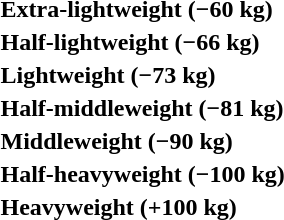<table>
<tr>
<th rowspan=2 style="text-align:left;">Extra-lightweight (−60 kg)</th>
<td rowspan=2></td>
<td rowspan=2></td>
<td></td>
</tr>
<tr>
<td></td>
</tr>
<tr>
<th rowspan=2 style="text-align:left;">Half-lightweight (−66 kg)</th>
<td rowspan=2></td>
<td rowspan=2></td>
<td></td>
</tr>
<tr>
<td></td>
</tr>
<tr>
<th rowspan=2 style="text-align:left;">Lightweight (−73 kg)</th>
<td rowspan=2></td>
<td rowspan=2></td>
<td></td>
</tr>
<tr>
<td></td>
</tr>
<tr>
<th rowspan=2 style="text-align:left;">Half-middleweight (−81 kg)</th>
<td rowspan=2></td>
<td rowspan=2></td>
<td></td>
</tr>
<tr>
<td></td>
</tr>
<tr>
<th rowspan=2 style="text-align:left;">Middleweight (−90 kg)</th>
<td rowspan=2></td>
<td rowspan=2></td>
<td></td>
</tr>
<tr>
<td></td>
</tr>
<tr>
<th rowspan=2 style="text-align:left;">Half-heavyweight (−100 kg)</th>
<td rowspan=2></td>
<td rowspan=2></td>
<td></td>
</tr>
<tr>
<td></td>
</tr>
<tr>
<th rowspan=2 style="text-align:left;">Heavyweight (+100 kg)</th>
<td rowspan=2></td>
<td rowspan=2></td>
<td></td>
</tr>
<tr>
<td></td>
</tr>
</table>
